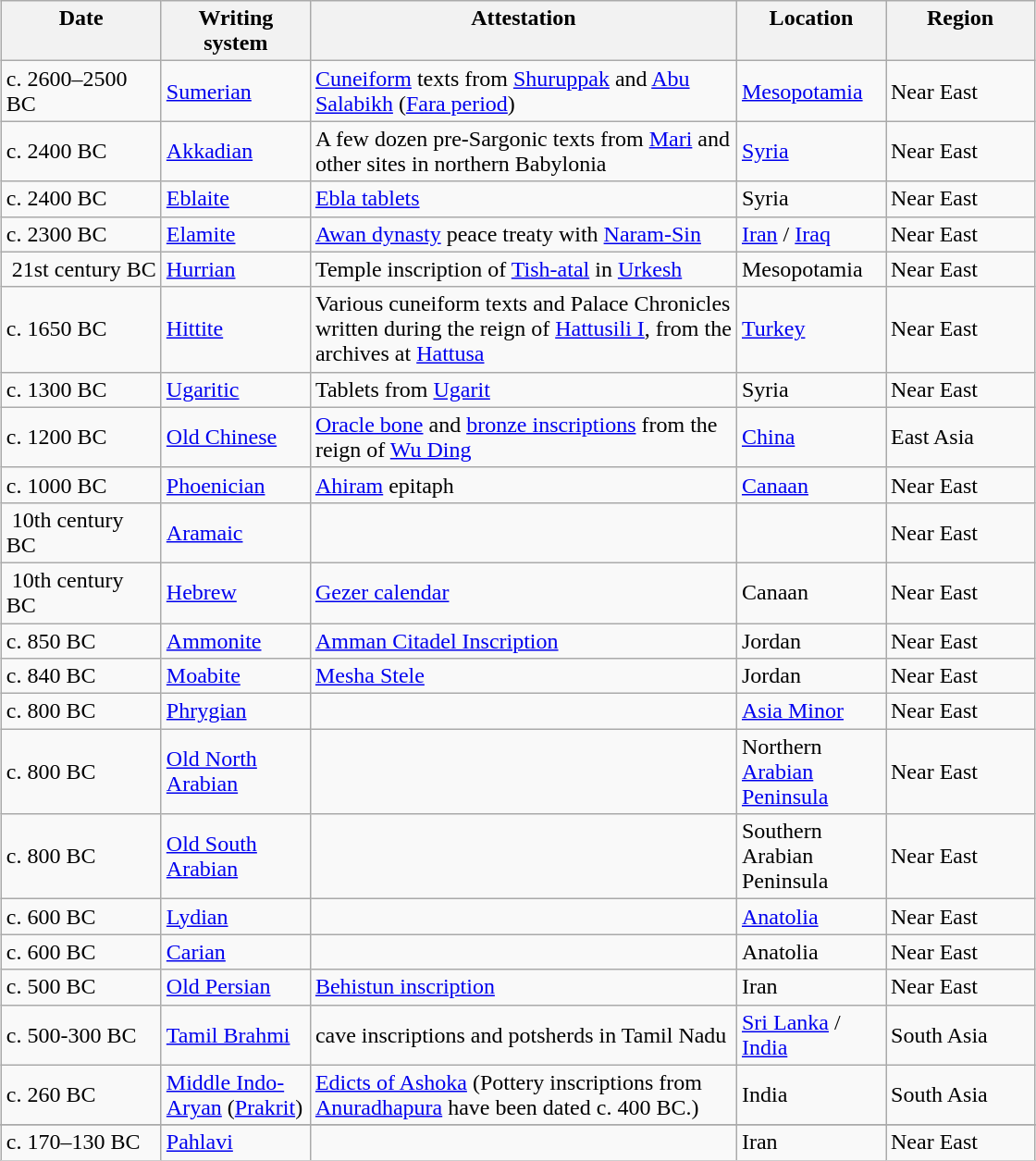<table class="wikitable sortable" style="margin:1px; border:1px solid #ccc;">
<tr style="text-align:left; vertical-align:top;" ">
<th scope="col" width="100">Date</th>
<th scope="col" width="100">Writing system</th>
<th scope="col" width="300">Attestation</th>
<th scope="col" width="100">Location</th>
<th scope="col" width="100">Region</th>
</tr>
<tr>
<td>c. 2600–2500 BC</td>
<td><a href='#'>Sumerian</a></td>
<td><a href='#'>Cuneiform</a> texts from <a href='#'>Shuruppak</a> and <a href='#'>Abu Salabikh</a> (<a href='#'>Fara period</a>)</td>
<td><a href='#'>Mesopotamia</a></td>
<td>Near East</td>
</tr>
<tr>
<td>c. 2400 BC</td>
<td><a href='#'>Akkadian</a></td>
<td>A few dozen pre-Sargonic texts from <a href='#'>Mari</a> and other sites in northern Babylonia</td>
<td><a href='#'>Syria</a></td>
<td>Near East</td>
</tr>
<tr>
<td>c. 2400 BC</td>
<td><a href='#'>Eblaite</a></td>
<td><a href='#'>Ebla tablets</a></td>
<td>Syria</td>
<td>Near East</td>
</tr>
<tr>
<td>c. 2300 BC</td>
<td><a href='#'>Elamite</a></td>
<td><a href='#'>Awan dynasty</a> peace treaty with <a href='#'>Naram-Sin</a></td>
<td><a href='#'>Iran</a> / <a href='#'>Iraq</a></td>
<td>Near East</td>
</tr>
<tr>
<td> 21st century BC</td>
<td><a href='#'>Hurrian</a></td>
<td>Temple inscription of <a href='#'>Tish-atal</a> in <a href='#'>Urkesh</a></td>
<td>Mesopotamia</td>
<td>Near East</td>
</tr>
<tr>
<td>c. 1650 BC</td>
<td><a href='#'>Hittite</a></td>
<td>Various cuneiform texts and Palace Chronicles written during the reign of <a href='#'>Hattusili I</a>, from the archives at <a href='#'>Hattusa</a></td>
<td><a href='#'>Turkey</a></td>
<td>Near East</td>
</tr>
<tr>
<td>c. 1300 BC</td>
<td><a href='#'>Ugaritic</a></td>
<td>Tablets from <a href='#'>Ugarit</a></td>
<td>Syria</td>
<td>Near East</td>
</tr>
<tr>
<td>c. 1200 BC</td>
<td><a href='#'>Old Chinese</a></td>
<td><a href='#'>Oracle bone</a> and <a href='#'>bronze inscriptions</a> from the reign of <a href='#'>Wu Ding</a></td>
<td><a href='#'>China</a></td>
<td>East Asia</td>
</tr>
<tr>
<td>c. 1000 BC</td>
<td><a href='#'>Phoenician</a></td>
<td><a href='#'>Ahiram</a> epitaph</td>
<td><a href='#'>Canaan</a></td>
<td>Near East</td>
</tr>
<tr>
<td> 10th century BC</td>
<td><a href='#'>Aramaic</a></td>
<td></td>
<td></td>
<td>Near East</td>
</tr>
<tr>
<td> 10th century BC</td>
<td><a href='#'>Hebrew</a></td>
<td><a href='#'>Gezer calendar</a></td>
<td>Canaan</td>
<td>Near East</td>
</tr>
<tr>
<td>c. 850 BC</td>
<td><a href='#'>Ammonite</a></td>
<td><a href='#'>Amman Citadel Inscription</a></td>
<td>Jordan</td>
<td>Near East</td>
</tr>
<tr>
<td>c. 840 BC</td>
<td><a href='#'>Moabite</a></td>
<td><a href='#'>Mesha Stele</a></td>
<td>Jordan</td>
<td>Near East</td>
</tr>
<tr>
<td>c. 800 BC</td>
<td><a href='#'>Phrygian</a></td>
<td></td>
<td><a href='#'>Asia Minor</a></td>
<td>Near East</td>
</tr>
<tr>
<td>c. 800 BC</td>
<td><a href='#'>Old North Arabian</a></td>
<td></td>
<td>Northern <a href='#'>Arabian Peninsula</a></td>
<td>Near East</td>
</tr>
<tr>
<td>c. 800 BC</td>
<td><a href='#'>Old South Arabian</a></td>
<td></td>
<td>Southern Arabian Peninsula</td>
<td>Near East</td>
</tr>
<tr>
<td>c. 600 BC</td>
<td><a href='#'>Lydian</a></td>
<td></td>
<td><a href='#'>Anatolia</a></td>
<td>Near East</td>
</tr>
<tr>
<td>c. 600 BC</td>
<td><a href='#'>Carian</a></td>
<td></td>
<td>Anatolia</td>
<td>Near East</td>
</tr>
<tr>
<td>c. 500 BC</td>
<td><a href='#'>Old Persian</a></td>
<td><a href='#'>Behistun inscription</a></td>
<td>Iran</td>
<td>Near East</td>
</tr>
<tr>
<td>c. 500-300 BC</td>
<td><a href='#'>Tamil Brahmi</a></td>
<td>cave inscriptions and potsherds in Tamil Nadu</td>
<td><a href='#'>Sri Lanka</a> / <a href='#'>India</a></td>
<td>South Asia</td>
</tr>
<tr>
<td>c. 260 BC</td>
<td><a href='#'>Middle Indo-Aryan</a> (<a href='#'>Prakrit</a>)</td>
<td><a href='#'>Edicts of Ashoka</a> (Pottery inscriptions from <a href='#'>Anuradhapura</a> have been dated c. 400 BC.)</td>
<td>India</td>
<td>South Asia</td>
</tr>
<tr>
</tr>
<tr>
<td>c. 170–130 BC</td>
<td><a href='#'>Pahlavi</a></td>
<td></td>
<td>Iran</td>
<td>Near East</td>
</tr>
<tr>
</tr>
</table>
